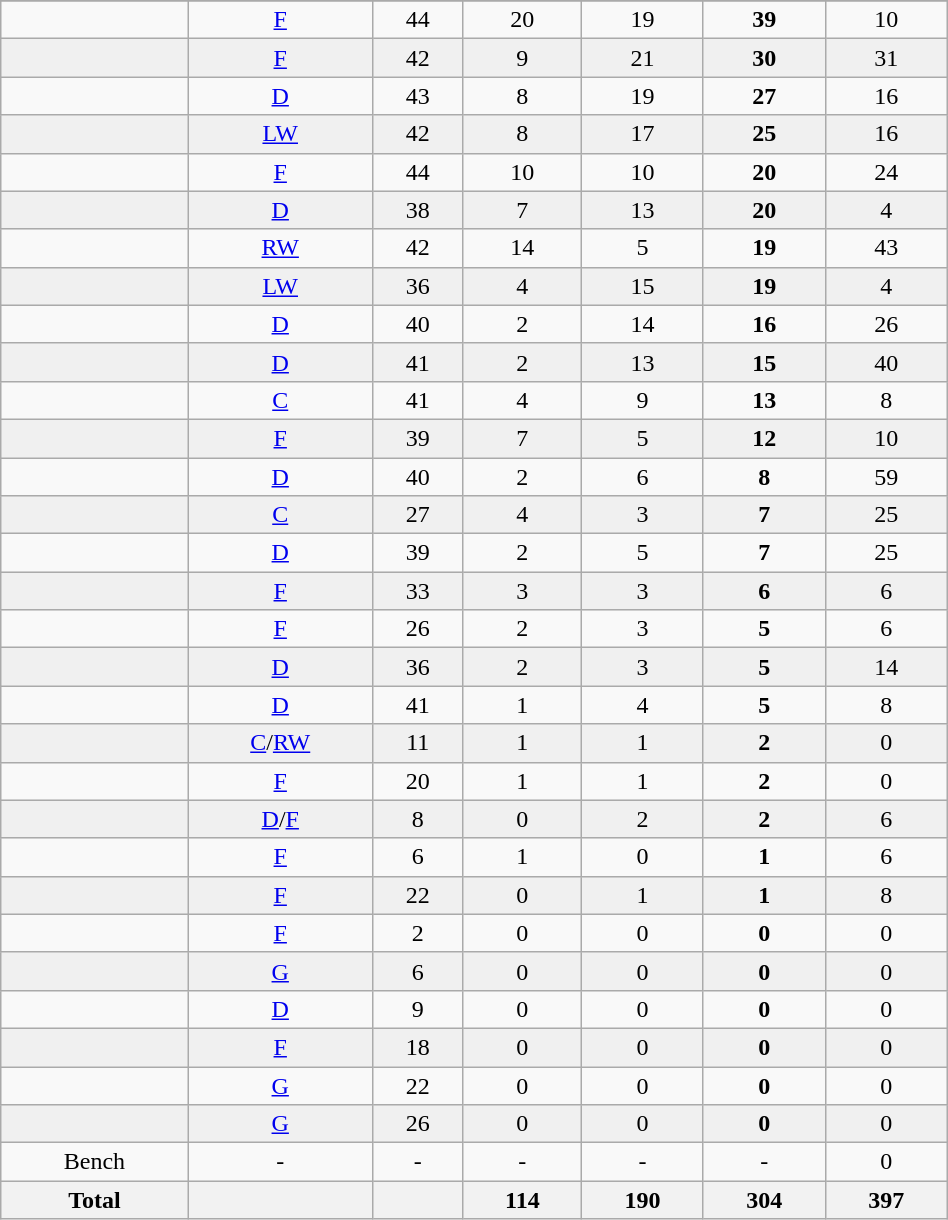<table class="wikitable sortable" width ="50%">
<tr align="center">
</tr>
<tr align="center" bgcolor="">
<td></td>
<td><a href='#'>F</a></td>
<td>44</td>
<td>20</td>
<td>19</td>
<td><strong>39</strong></td>
<td>10</td>
</tr>
<tr align="center" bgcolor="f0f0f0">
<td></td>
<td><a href='#'>F</a></td>
<td>42</td>
<td>9</td>
<td>21</td>
<td><strong>30</strong></td>
<td>31</td>
</tr>
<tr align="center" bgcolor="">
<td></td>
<td><a href='#'>D</a></td>
<td>43</td>
<td>8</td>
<td>19</td>
<td><strong>27</strong></td>
<td>16</td>
</tr>
<tr align="center" bgcolor="f0f0f0">
<td></td>
<td><a href='#'>LW</a></td>
<td>42</td>
<td>8</td>
<td>17</td>
<td><strong>25</strong></td>
<td>16</td>
</tr>
<tr align="center" bgcolor="">
<td></td>
<td><a href='#'>F</a></td>
<td>44</td>
<td>10</td>
<td>10</td>
<td><strong>20</strong></td>
<td>24</td>
</tr>
<tr align="center" bgcolor="f0f0f0">
<td></td>
<td><a href='#'>D</a></td>
<td>38</td>
<td>7</td>
<td>13</td>
<td><strong>20</strong></td>
<td>4</td>
</tr>
<tr align="center" bgcolor="">
<td></td>
<td><a href='#'>RW</a></td>
<td>42</td>
<td>14</td>
<td>5</td>
<td><strong>19</strong></td>
<td>43</td>
</tr>
<tr align="center" bgcolor="f0f0f0">
<td></td>
<td><a href='#'>LW</a></td>
<td>36</td>
<td>4</td>
<td>15</td>
<td><strong>19</strong></td>
<td>4</td>
</tr>
<tr align="center" bgcolor="">
<td></td>
<td><a href='#'>D</a></td>
<td>40</td>
<td>2</td>
<td>14</td>
<td><strong>16</strong></td>
<td>26</td>
</tr>
<tr align="center" bgcolor="f0f0f0">
<td></td>
<td><a href='#'>D</a></td>
<td>41</td>
<td>2</td>
<td>13</td>
<td><strong>15</strong></td>
<td>40</td>
</tr>
<tr align="center" bgcolor="">
<td></td>
<td><a href='#'>C</a></td>
<td>41</td>
<td>4</td>
<td>9</td>
<td><strong>13</strong></td>
<td>8</td>
</tr>
<tr align="center" bgcolor="f0f0f0">
<td></td>
<td><a href='#'>F</a></td>
<td>39</td>
<td>7</td>
<td>5</td>
<td><strong>12</strong></td>
<td>10</td>
</tr>
<tr align="center" bgcolor="">
<td></td>
<td><a href='#'>D</a></td>
<td>40</td>
<td>2</td>
<td>6</td>
<td><strong>8</strong></td>
<td>59</td>
</tr>
<tr align="center" bgcolor="f0f0f0">
<td></td>
<td><a href='#'>C</a></td>
<td>27</td>
<td>4</td>
<td>3</td>
<td><strong>7</strong></td>
<td>25</td>
</tr>
<tr align="center" bgcolor="">
<td></td>
<td><a href='#'>D</a></td>
<td>39</td>
<td>2</td>
<td>5</td>
<td><strong>7</strong></td>
<td>25</td>
</tr>
<tr align="center" bgcolor="f0f0f0">
<td></td>
<td><a href='#'>F</a></td>
<td>33</td>
<td>3</td>
<td>3</td>
<td><strong>6</strong></td>
<td>6</td>
</tr>
<tr align="center" bgcolor="">
<td></td>
<td><a href='#'>F</a></td>
<td>26</td>
<td>2</td>
<td>3</td>
<td><strong>5</strong></td>
<td>6</td>
</tr>
<tr align="center" bgcolor="f0f0f0">
<td></td>
<td><a href='#'>D</a></td>
<td>36</td>
<td>2</td>
<td>3</td>
<td><strong>5</strong></td>
<td>14</td>
</tr>
<tr align="center" bgcolor="">
<td></td>
<td><a href='#'>D</a></td>
<td>41</td>
<td>1</td>
<td>4</td>
<td><strong>5</strong></td>
<td>8</td>
</tr>
<tr align="center" bgcolor="f0f0f0">
<td></td>
<td><a href='#'>C</a>/<a href='#'>RW</a></td>
<td>11</td>
<td>1</td>
<td>1</td>
<td><strong>2</strong></td>
<td>0</td>
</tr>
<tr align="center" bgcolor="">
<td></td>
<td><a href='#'>F</a></td>
<td>20</td>
<td>1</td>
<td>1</td>
<td><strong>2</strong></td>
<td>0</td>
</tr>
<tr align="center" bgcolor="f0f0f0">
<td></td>
<td><a href='#'>D</a>/<a href='#'>F</a></td>
<td>8</td>
<td>0</td>
<td>2</td>
<td><strong>2</strong></td>
<td>6</td>
</tr>
<tr align="center" bgcolor="">
<td></td>
<td><a href='#'>F</a></td>
<td>6</td>
<td>1</td>
<td>0</td>
<td><strong>1</strong></td>
<td>6</td>
</tr>
<tr align="center" bgcolor="f0f0f0">
<td></td>
<td><a href='#'>F</a></td>
<td>22</td>
<td>0</td>
<td>1</td>
<td><strong>1</strong></td>
<td>8</td>
</tr>
<tr align="center" bgcolor="">
<td></td>
<td><a href='#'>F</a></td>
<td>2</td>
<td>0</td>
<td>0</td>
<td><strong>0</strong></td>
<td>0</td>
</tr>
<tr align="center" bgcolor="f0f0f0">
<td></td>
<td><a href='#'>G</a></td>
<td>6</td>
<td>0</td>
<td>0</td>
<td><strong>0</strong></td>
<td>0</td>
</tr>
<tr align="center" bgcolor="">
<td></td>
<td><a href='#'>D</a></td>
<td>9</td>
<td>0</td>
<td>0</td>
<td><strong>0</strong></td>
<td>0</td>
</tr>
<tr align="center" bgcolor="f0f0f0">
<td></td>
<td><a href='#'>F</a></td>
<td>18</td>
<td>0</td>
<td>0</td>
<td><strong>0</strong></td>
<td>0</td>
</tr>
<tr align="center" bgcolor="">
<td></td>
<td><a href='#'>G</a></td>
<td>22</td>
<td>0</td>
<td>0</td>
<td><strong>0</strong></td>
<td>0</td>
</tr>
<tr align="center" bgcolor="f0f0f0">
<td></td>
<td><a href='#'>G</a></td>
<td>26</td>
<td>0</td>
<td>0</td>
<td><strong>0</strong></td>
<td>0</td>
</tr>
<tr align="center" bgcolor="">
<td>Bench</td>
<td>-</td>
<td>-</td>
<td>-</td>
<td>-</td>
<td>-</td>
<td>0</td>
</tr>
<tr>
<th>Total</th>
<th></th>
<th></th>
<th>114</th>
<th>190</th>
<th>304</th>
<th>397</th>
</tr>
</table>
